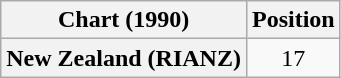<table class="wikitable plainrowheaders" style="text-align:center">
<tr>
<th>Chart (1990)</th>
<th>Position</th>
</tr>
<tr>
<th scope="row">New Zealand (RIANZ)</th>
<td>17</td>
</tr>
</table>
